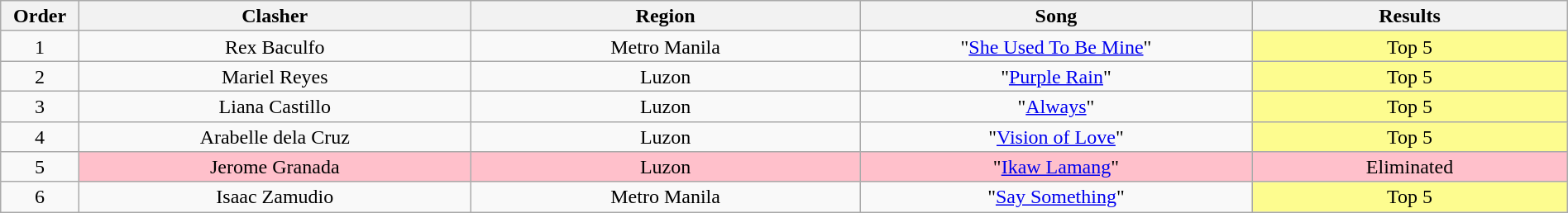<table class="wikitable" style="text-align:center; line-height:17px; width:100%;">
<tr>
<th width="5%">Order</th>
<th width="25%">Clasher</th>
<th>Region</th>
<th width="25%">Song</th>
<th>Results</th>
</tr>
<tr>
<td>1</td>
<td>Rex Baculfo</td>
<td>Metro Manila</td>
<td>"<a href='#'>She Used To Be Mine</a>"</td>
<td style="background:#fdfc8f;">Top 5</td>
</tr>
<tr>
<td>2</td>
<td>Mariel Reyes</td>
<td>Luzon</td>
<td>"<a href='#'>Purple Rain</a>"</td>
<td style="background:#fdfc8f;">Top 5</td>
</tr>
<tr>
<td>3</td>
<td>Liana Castillo</td>
<td>Luzon</td>
<td>"<a href='#'>Always</a>"</td>
<td style="background:#fdfc8f;">Top 5</td>
</tr>
<tr>
<td>4</td>
<td>Arabelle dela Cruz</td>
<td>Luzon</td>
<td>"<a href='#'>Vision of Love</a>"</td>
<td style="background:#fdfc8f;">Top 5</td>
</tr>
<tr>
<td>5</td>
<td style="background:pink;">Jerome Granada</td>
<td style="background:pink;">Luzon</td>
<td style="background:pink;">"<a href='#'>Ikaw Lamang</a>"</td>
<td style="background:pink;">Eliminated</td>
</tr>
<tr>
<td>6</td>
<td>Isaac Zamudio</td>
<td>Metro Manila</td>
<td>"<a href='#'>Say Something</a>"</td>
<td style="background:#fdfc8f;">Top 5</td>
</tr>
</table>
